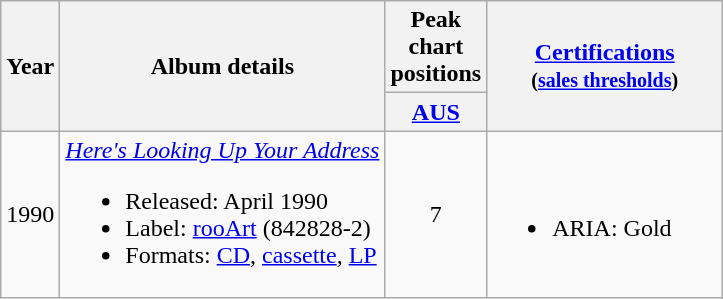<table class="wikitable">
<tr>
<th rowspan="2">Year</th>
<th rowspan="2">Album details</th>
<th colspan="1">Peak chart positions</th>
<th rowspan="2" width="150"><a href='#'>Certifications</a><br><small>(<a href='#'>sales thresholds</a>)</small></th>
</tr>
<tr>
<th style="width:3em"><a href='#'>AUS</a><br></th>
</tr>
<tr>
<td>1990</td>
<td><em><a href='#'>Here's Looking Up Your Address</a></em><br><ul><li>Released: April 1990</li><li>Label: <a href='#'>rooArt</a> (842828-2)</li><li>Formats: <a href='#'>CD</a>, <a href='#'>cassette</a>, <a href='#'>LP</a></li></ul></td>
<td align="center">7</td>
<td><br><ul><li>ARIA: Gold</li></ul></td>
</tr>
</table>
